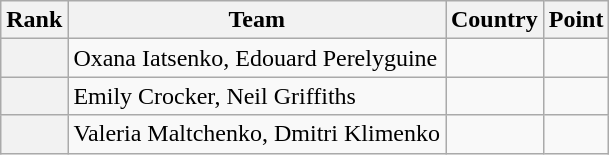<table class="wikitable sortable">
<tr>
<th>Rank</th>
<th>Team</th>
<th>Country</th>
<th>Point</th>
</tr>
<tr>
<th></th>
<td>Oxana Iatsenko, Edouard Perelyguine</td>
<td></td>
<td></td>
</tr>
<tr>
<th></th>
<td>Emily Crocker, Neil Griffiths</td>
<td></td>
<td></td>
</tr>
<tr>
<th></th>
<td>Valeria Maltchenko, Dmitri Klimenko</td>
<td></td>
<td></td>
</tr>
</table>
